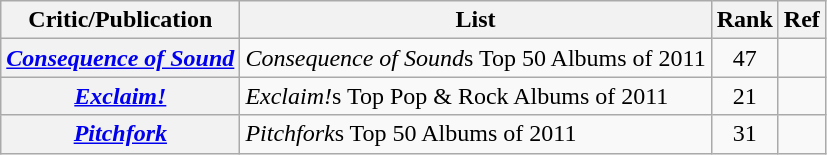<table class="wikitable sortable plainrowheaders">
<tr>
<th>Critic/Publication</th>
<th>List</th>
<th>Rank</th>
<th>Ref</th>
</tr>
<tr>
<th scope="row"><em><a href='#'>Consequence of Sound</a></em></th>
<td><em>Consequence of Sound</em>s  Top 50 Albums of 2011</td>
<td style="text-align:center;">47</td>
<td style="text-align:center;"></td>
</tr>
<tr>
<th scope="row"><em><a href='#'>Exclaim!</a></em></th>
<td><em>Exclaim!</em>s  Top Pop & Rock Albums of 2011</td>
<td style="text-align:center;">21</td>
<td style="text-align:center;"></td>
</tr>
<tr>
<th scope="row"><em><a href='#'>Pitchfork</a></em></th>
<td><em>Pitchfork</em>s  Top 50 Albums of 2011</td>
<td style="text-align:center;">31</td>
<td style="text-align:center;"></td>
</tr>
</table>
